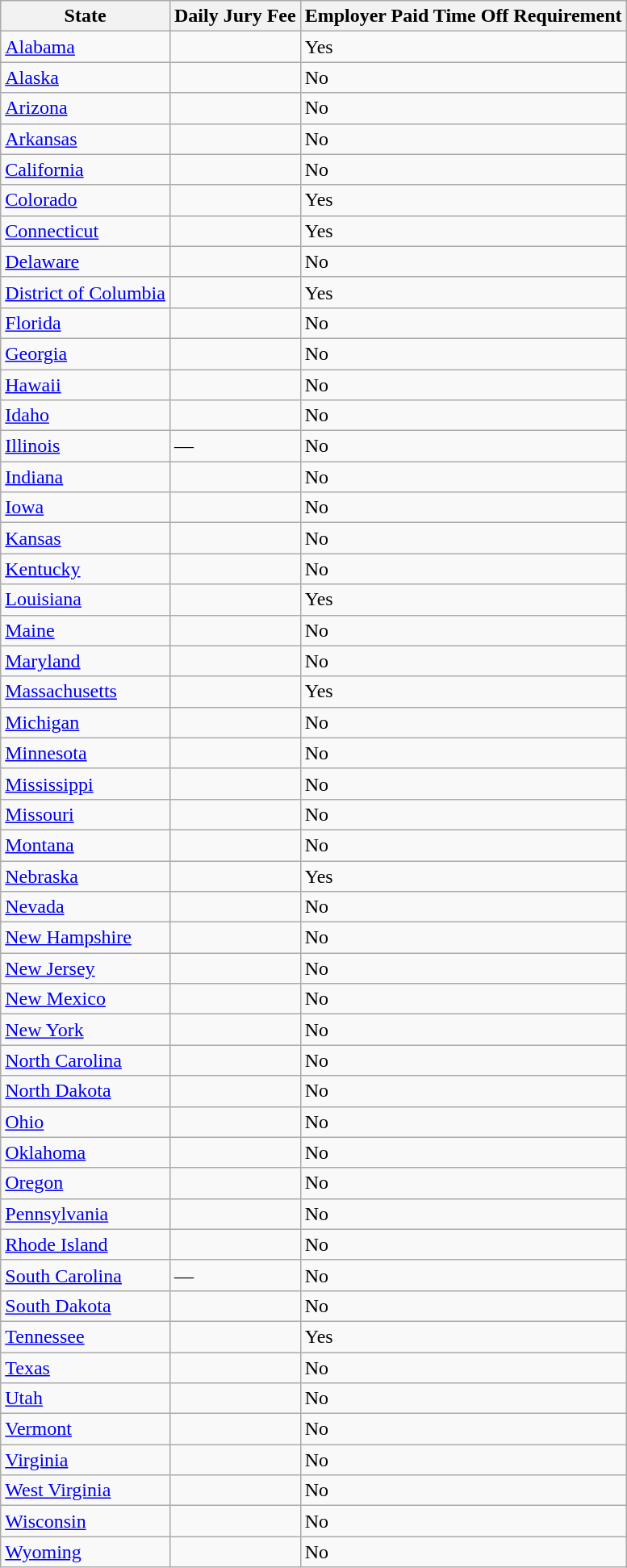<table class="wikitable sortable">
<tr>
<th>State</th>
<th>Daily Jury Fee</th>
<th>Employer Paid Time Off Requirement</th>
</tr>
<tr>
<td><a href='#'>Alabama</a></td>
<td></td>
<td>Yes</td>
</tr>
<tr>
<td><a href='#'>Alaska</a></td>
<td></td>
<td>No</td>
</tr>
<tr>
<td><a href='#'>Arizona</a></td>
<td></td>
<td>No</td>
</tr>
<tr>
<td><a href='#'>Arkansas</a></td>
<td></td>
<td>No</td>
</tr>
<tr>
<td><a href='#'>California</a></td>
<td></td>
<td>No</td>
</tr>
<tr>
<td><a href='#'>Colorado</a></td>
<td></td>
<td>Yes</td>
</tr>
<tr>
<td><a href='#'>Connecticut</a></td>
<td></td>
<td>Yes</td>
</tr>
<tr>
<td><a href='#'>Delaware</a></td>
<td></td>
<td>No</td>
</tr>
<tr>
<td><a href='#'>District of Columbia</a></td>
<td></td>
<td>Yes</td>
</tr>
<tr>
<td><a href='#'>Florida</a></td>
<td></td>
<td>No</td>
</tr>
<tr>
<td><a href='#'>Georgia</a></td>
<td></td>
<td>No</td>
</tr>
<tr>
<td><a href='#'>Hawaii</a></td>
<td></td>
<td>No</td>
</tr>
<tr>
<td><a href='#'>Idaho</a></td>
<td></td>
<td>No</td>
</tr>
<tr>
<td><a href='#'>Illinois</a></td>
<td>—</td>
<td>No</td>
</tr>
<tr>
<td><a href='#'>Indiana</a></td>
<td></td>
<td>No</td>
</tr>
<tr>
<td><a href='#'>Iowa</a></td>
<td></td>
<td>No</td>
</tr>
<tr>
<td><a href='#'>Kansas</a></td>
<td></td>
<td>No</td>
</tr>
<tr>
<td><a href='#'>Kentucky</a></td>
<td></td>
<td>No</td>
</tr>
<tr>
<td><a href='#'>Louisiana</a></td>
<td></td>
<td>Yes</td>
</tr>
<tr>
<td><a href='#'>Maine</a></td>
<td></td>
<td>No</td>
</tr>
<tr>
<td><a href='#'>Maryland</a></td>
<td></td>
<td>No</td>
</tr>
<tr>
<td><a href='#'>Massachusetts</a></td>
<td></td>
<td>Yes</td>
</tr>
<tr>
<td><a href='#'>Michigan</a></td>
<td></td>
<td>No</td>
</tr>
<tr>
<td><a href='#'>Minnesota</a></td>
<td></td>
<td>No</td>
</tr>
<tr>
<td><a href='#'>Mississippi</a></td>
<td></td>
<td>No</td>
</tr>
<tr>
<td><a href='#'>Missouri</a></td>
<td></td>
<td>No</td>
</tr>
<tr>
<td><a href='#'>Montana</a></td>
<td></td>
<td>No</td>
</tr>
<tr>
<td><a href='#'>Nebraska</a></td>
<td></td>
<td>Yes</td>
</tr>
<tr>
<td><a href='#'>Nevada</a></td>
<td></td>
<td>No</td>
</tr>
<tr>
<td><a href='#'>New Hampshire</a></td>
<td></td>
<td>No</td>
</tr>
<tr>
<td><a href='#'>New Jersey</a></td>
<td></td>
<td>No</td>
</tr>
<tr>
<td><a href='#'>New Mexico</a></td>
<td></td>
<td>No</td>
</tr>
<tr>
<td><a href='#'>New York</a></td>
<td></td>
<td>No</td>
</tr>
<tr>
<td><a href='#'>North Carolina</a></td>
<td></td>
<td>No</td>
</tr>
<tr>
<td><a href='#'>North Dakota</a></td>
<td></td>
<td>No</td>
</tr>
<tr>
<td><a href='#'>Ohio</a></td>
<td></td>
<td>No</td>
</tr>
<tr>
<td><a href='#'>Oklahoma</a></td>
<td></td>
<td>No</td>
</tr>
<tr>
<td><a href='#'>Oregon</a></td>
<td></td>
<td>No</td>
</tr>
<tr>
<td><a href='#'>Pennsylvania</a></td>
<td></td>
<td>No</td>
</tr>
<tr>
<td><a href='#'>Rhode Island</a></td>
<td></td>
<td>No</td>
</tr>
<tr>
<td><a href='#'>South Carolina</a></td>
<td>—</td>
<td>No</td>
</tr>
<tr>
<td><a href='#'>South Dakota</a></td>
<td></td>
<td>No</td>
</tr>
<tr>
<td><a href='#'>Tennessee</a></td>
<td></td>
<td>Yes</td>
</tr>
<tr>
<td><a href='#'>Texas</a></td>
<td></td>
<td>No</td>
</tr>
<tr>
<td><a href='#'>Utah</a></td>
<td></td>
<td>No</td>
</tr>
<tr>
<td><a href='#'>Vermont</a></td>
<td></td>
<td>No</td>
</tr>
<tr>
<td><a href='#'>Virginia</a></td>
<td></td>
<td>No</td>
</tr>
<tr>
<td><a href='#'>West Virginia</a></td>
<td></td>
<td>No</td>
</tr>
<tr>
<td><a href='#'>Wisconsin</a></td>
<td></td>
<td>No</td>
</tr>
<tr>
<td><a href='#'>Wyoming</a></td>
<td></td>
<td>No</td>
</tr>
</table>
